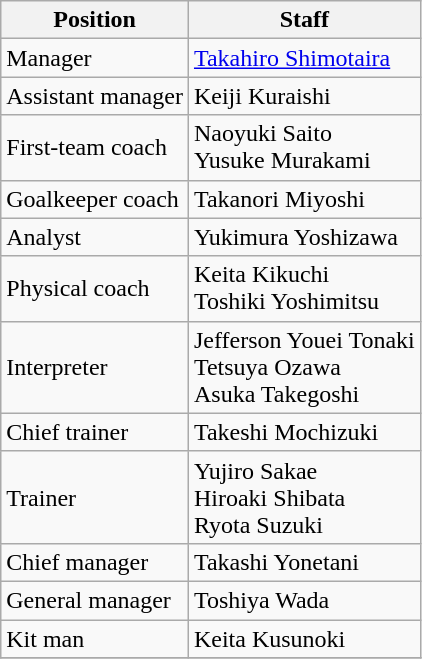<table class="wikitable">
<tr>
<th>Position</th>
<th>Staff</th>
</tr>
<tr>
<td>Manager</td>
<td> <a href='#'>Takahiro Shimotaira</a></td>
</tr>
<tr>
<td>Assistant manager</td>
<td> Keiji Kuraishi</td>
</tr>
<tr>
<td>First-team coach</td>
<td> Naoyuki Saito <br>  Yusuke Murakami</td>
</tr>
<tr>
<td>Goalkeeper coach</td>
<td> Takanori Miyoshi</td>
</tr>
<tr>
<td>Analyst</td>
<td> Yukimura Yoshizawa</td>
</tr>
<tr>
<td>Physical coach</td>
<td> Keita Kikuchi <br>  Toshiki Yoshimitsu</td>
</tr>
<tr>
<td>Interpreter</td>
<td> Jefferson Youei Tonaki <br>  Tetsuya Ozawa <br>  Asuka Takegoshi</td>
</tr>
<tr>
<td>Chief trainer</td>
<td> Takeshi Mochizuki</td>
</tr>
<tr>
<td>Trainer</td>
<td> Yujiro Sakae <br>  Hiroaki Shibata <br>  Ryota Suzuki</td>
</tr>
<tr>
<td>Chief manager</td>
<td> Takashi Yonetani</td>
</tr>
<tr>
<td>General manager</td>
<td> Toshiya Wada</td>
</tr>
<tr>
<td>Kit man</td>
<td> Keita Kusunoki</td>
</tr>
<tr>
</tr>
</table>
